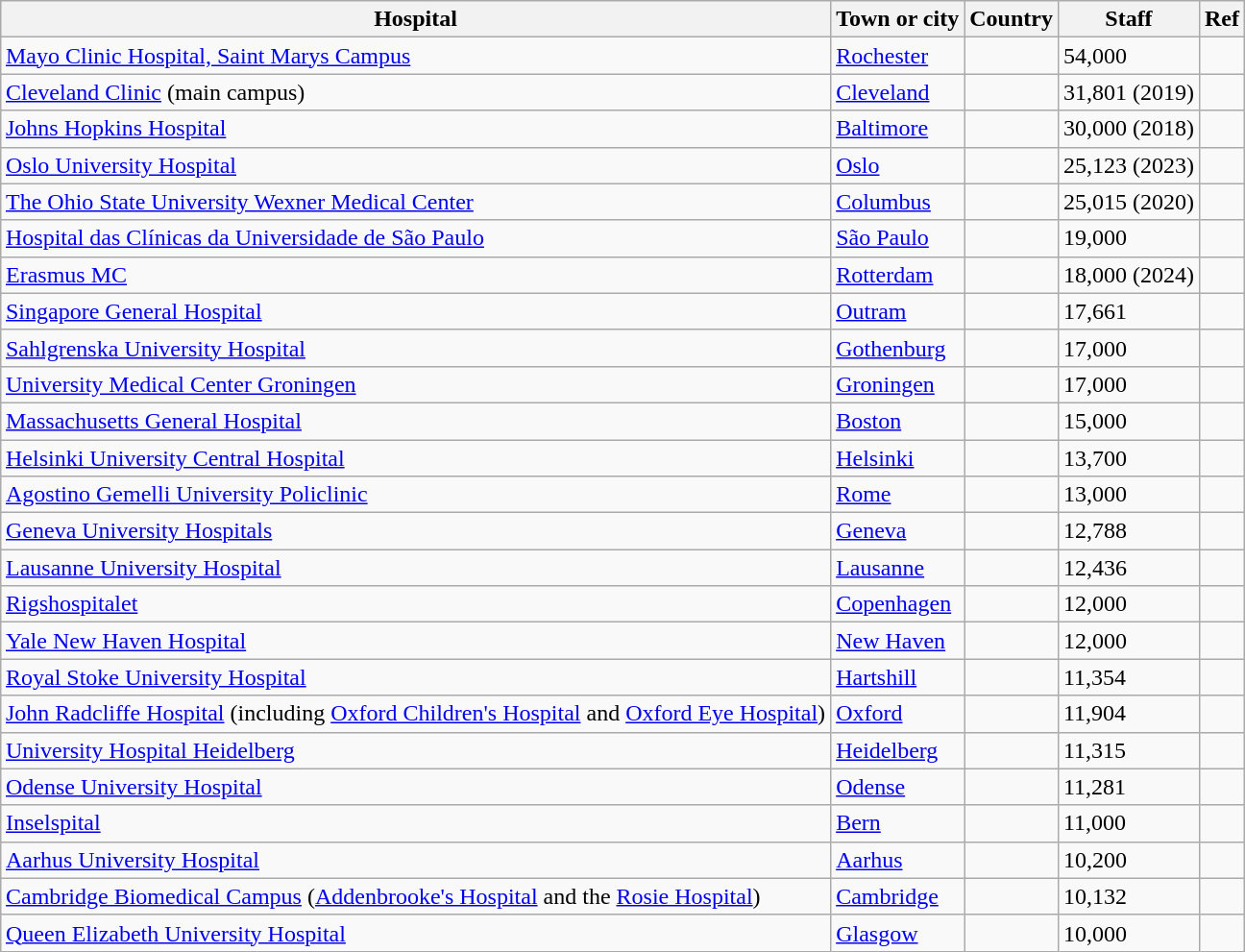<table class="wikitable sortable" style="margin-left: auto; margin-right: auto; border: none;">
<tr>
<th>Hospital</th>
<th>Town or city</th>
<th>Country</th>
<th>Staff</th>
<th>Ref</th>
</tr>
<tr>
<td><a href='#'>Mayo Clinic Hospital, Saint Marys Campus</a></td>
<td><a href='#'>Rochester</a></td>
<td></td>
<td>54,000</td>
<td></td>
</tr>
<tr>
<td><a href='#'>Cleveland Clinic</a> (main campus)</td>
<td><a href='#'>Cleveland</a></td>
<td></td>
<td>31,801 (2019)</td>
<td></td>
</tr>
<tr>
<td><a href='#'>Johns Hopkins Hospital</a></td>
<td><a href='#'>Baltimore</a></td>
<td></td>
<td>30,000 (2018)</td>
<td></td>
</tr>
<tr>
<td><a href='#'>Oslo University Hospital</a></td>
<td><a href='#'>Oslo</a></td>
<td></td>
<td>25,123 (2023)</td>
<td></td>
</tr>
<tr>
<td><a href='#'>The Ohio State University Wexner Medical Center</a></td>
<td><a href='#'>Columbus</a></td>
<td></td>
<td>25,015 (2020)</td>
<td></td>
</tr>
<tr>
<td><a href='#'>Hospital das Clínicas da Universidade de São Paulo</a></td>
<td><a href='#'>São Paulo</a></td>
<td></td>
<td>19,000</td>
<td></td>
</tr>
<tr>
<td><a href='#'>Erasmus MC</a></td>
<td><a href='#'>Rotterdam</a></td>
<td></td>
<td>18,000 (2024)</td>
<td></td>
</tr>
<tr>
<td><a href='#'>Singapore General Hospital</a></td>
<td><a href='#'>Outram</a></td>
<td></td>
<td>17,661</td>
<td></td>
</tr>
<tr>
<td><a href='#'>Sahlgrenska University Hospital</a></td>
<td><a href='#'>Gothenburg</a></td>
<td></td>
<td>17,000</td>
<td></td>
</tr>
<tr>
<td><a href='#'>University Medical Center Groningen</a></td>
<td><a href='#'>Groningen</a></td>
<td></td>
<td>17,000</td>
<td></td>
</tr>
<tr>
<td><a href='#'>Massachusetts General Hospital</a></td>
<td><a href='#'>Boston</a></td>
<td></td>
<td>15,000</td>
<td></td>
</tr>
<tr>
<td><a href='#'>Helsinki University Central Hospital</a></td>
<td><a href='#'>Helsinki</a></td>
<td></td>
<td>13,700</td>
<td></td>
</tr>
<tr>
<td><a href='#'>Agostino Gemelli University Policlinic</a></td>
<td><a href='#'>Rome</a></td>
<td></td>
<td>13,000</td>
<td></td>
</tr>
<tr>
<td><a href='#'>Geneva University Hospitals</a></td>
<td><a href='#'>Geneva</a></td>
<td></td>
<td>12,788</td>
<td></td>
</tr>
<tr>
<td><a href='#'>Lausanne University Hospital</a></td>
<td><a href='#'>Lausanne</a></td>
<td></td>
<td>12,436</td>
<td></td>
</tr>
<tr>
<td><a href='#'>Rigshospitalet</a></td>
<td><a href='#'>Copenhagen</a></td>
<td></td>
<td>12,000</td>
<td></td>
</tr>
<tr>
<td><a href='#'>Yale New Haven Hospital</a></td>
<td><a href='#'>New Haven</a></td>
<td></td>
<td>12,000</td>
<td></td>
</tr>
<tr>
<td><a href='#'>Royal Stoke University Hospital</a></td>
<td><a href='#'>Hartshill</a></td>
<td></td>
<td>11,354</td>
<td></td>
</tr>
<tr>
<td><a href='#'>John Radcliffe Hospital</a> (including <a href='#'>Oxford Children's Hospital</a> and <a href='#'>Oxford Eye Hospital</a>)</td>
<td><a href='#'>Oxford</a></td>
<td></td>
<td>11,904</td>
<td></td>
</tr>
<tr>
<td><a href='#'>University Hospital Heidelberg</a></td>
<td><a href='#'>Heidelberg</a></td>
<td></td>
<td>11,315</td>
<td></td>
</tr>
<tr>
<td><a href='#'>Odense University Hospital</a></td>
<td><a href='#'>Odense</a></td>
<td></td>
<td>11,281</td>
<td></td>
</tr>
<tr>
<td><a href='#'>Inselspital</a></td>
<td><a href='#'>Bern</a></td>
<td></td>
<td>11,000</td>
<td></td>
</tr>
<tr>
<td><a href='#'>Aarhus University Hospital</a></td>
<td><a href='#'>Aarhus</a></td>
<td></td>
<td>10,200</td>
<td></td>
</tr>
<tr>
<td><a href='#'>Cambridge Biomedical Campus</a> (<a href='#'>Addenbrooke's Hospital</a> and the <a href='#'>Rosie Hospital</a>)</td>
<td><a href='#'>Cambridge</a></td>
<td></td>
<td>10,132</td>
<td></td>
</tr>
<tr>
<td><a href='#'>Queen Elizabeth University Hospital</a></td>
<td><a href='#'>Glasgow</a></td>
<td></td>
<td>10,000</td>
<td></td>
</tr>
</table>
